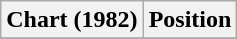<table class="wikitable sortable plainrowheaders" style="text-align:center;">
<tr>
<th scope="col">Chart (1982)</th>
<th scope="col">Position</th>
</tr>
<tr>
</tr>
</table>
